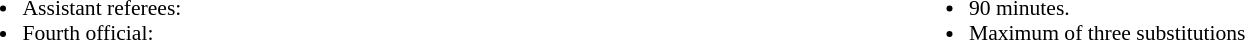<table style="width:100%; font-size:90%">
<tr>
<td style="width:50%; vertical-align:top"><br><ul><li>Assistant referees:</li><li>Fourth official:</li></ul></td>
<td style="width:50%; vertical-align:top"><br><ul><li>90 minutes.</li><li>Maximum of three substitutions</li></ul></td>
</tr>
</table>
